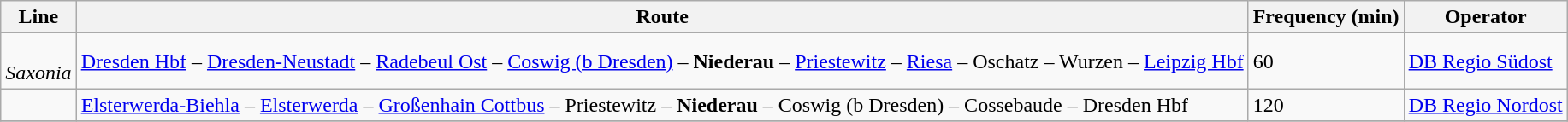<table class="wikitable">
<tr class="hintergrundfarbe6">
<th>Line</th>
<th>Route</th>
<th>Frequency (min)</th>
<th>Operator</th>
</tr>
<tr>
<td align="center"><br><em>Saxonia</em></td>
<td><a href='#'>Dresden Hbf</a> – <a href='#'>Dresden-Neustadt</a> – <a href='#'>Radebeul Ost</a> – <a href='#'>Coswig (b Dresden)</a> – <strong>Niederau</strong> – <a href='#'>Priestewitz</a> – <a href='#'>Riesa</a> – Oschatz – Wurzen – <a href='#'>Leipzig Hbf</a></td>
<td>60</td>
<td><a href='#'>DB Regio Südost</a></td>
</tr>
<tr>
<td align="center"></td>
<td><a href='#'>Elsterwerda-Biehla</a> – <a href='#'>Elsterwerda</a> – <a href='#'>Großenhain Cottbus</a> – Priestewitz – <strong>Niederau</strong> – Coswig (b Dresden) – Cossebaude – Dresden Hbf</td>
<td>120</td>
<td><a href='#'>DB Regio Nordost</a></td>
</tr>
<tr>
</tr>
</table>
